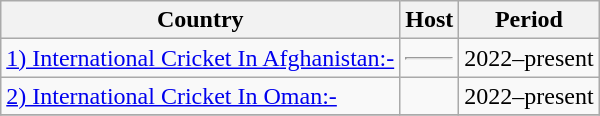<table class="wikitable">
<tr>
<th>Country</th>
<th>Host</th>
<th>Period</th>
</tr>
<tr>
<td><a href='#'>1) International Cricket In Afghanistan:-</a></td>
<td><hr></td>
<td>2022–present</td>
</tr>
<tr>
<td><a href='#'>2) International Cricket In Oman:-</a></td>
<td></td>
<td>2022–present</td>
</tr>
<tr>
</tr>
</table>
